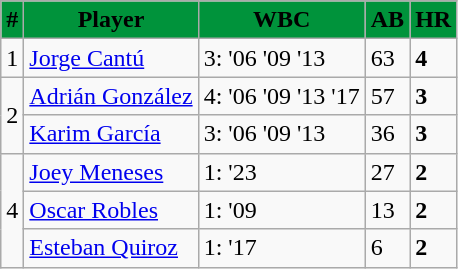<table class="wikitable">
<tr>
<th style="background-color:#00933B"><span>#</span></th>
<th style="background-color:#00933B"><span>Player</span></th>
<th style="background-color:#00933B"><span>WBC</span></th>
<th style="background-color:#00933B"><span>AB</span></th>
<th style="background-color:#00933B"><span>HR</span></th>
</tr>
<tr>
<td>1</td>
<td><a href='#'>Jorge Cantú</a></td>
<td>3: '06 '09 '13</td>
<td>63</td>
<td><strong>4</strong></td>
</tr>
<tr>
<td rowspan="2">2</td>
<td><a href='#'>Adrián González</a></td>
<td>4: '06 '09 '13 '17</td>
<td>57</td>
<td><strong>3</strong></td>
</tr>
<tr>
<td><a href='#'>Karim García</a></td>
<td>3: '06 '09 '13</td>
<td>36</td>
<td><strong>3</strong></td>
</tr>
<tr>
<td rowspan="3">4</td>
<td><a href='#'>Joey Meneses</a></td>
<td>1: '23</td>
<td>27</td>
<td><strong>2</strong></td>
</tr>
<tr>
<td><a href='#'>Oscar Robles</a></td>
<td>1: '09</td>
<td>13</td>
<td><strong>2</strong></td>
</tr>
<tr>
<td><a href='#'>Esteban Quiroz</a></td>
<td>1: '17</td>
<td>6</td>
<td><strong>2</strong></td>
</tr>
</table>
